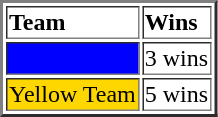<table border="2">
<tr>
<td><strong>Team</strong></td>
<td><strong>Wins</strong></td>
</tr>
<tr>
<td bgcolor="blue"></td>
<td>3 wins</td>
</tr>
<tr>
<td bgcolor="gold">Yellow Team</td>
<td>5 wins</td>
</tr>
</table>
